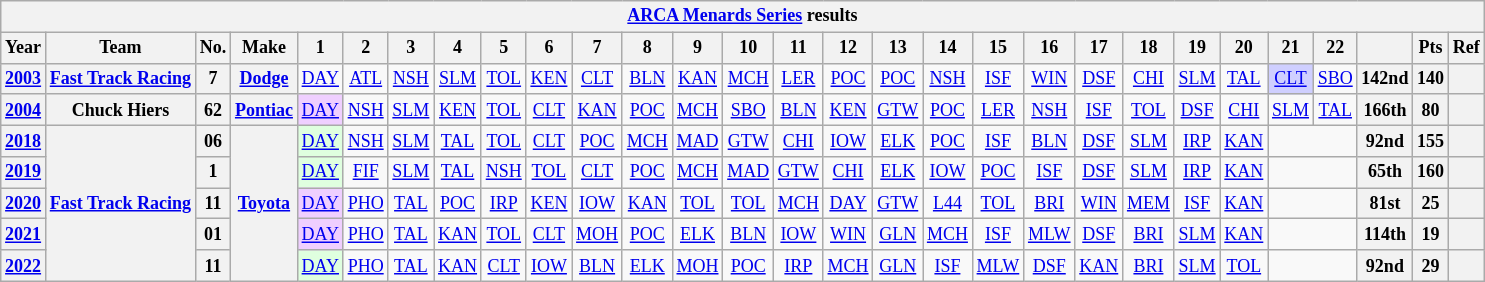<table class="wikitable" style="text-align:center; font-size:75%">
<tr>
<th colspan="30"><a href='#'>ARCA Menards Series</a> results</th>
</tr>
<tr>
<th>Year</th>
<th>Team</th>
<th>No.</th>
<th>Make</th>
<th>1</th>
<th>2</th>
<th>3</th>
<th>4</th>
<th>5</th>
<th>6</th>
<th>7</th>
<th>8</th>
<th>9</th>
<th>10</th>
<th>11</th>
<th>12</th>
<th>13</th>
<th>14</th>
<th>15</th>
<th>16</th>
<th>17</th>
<th>18</th>
<th>19</th>
<th>20</th>
<th>21</th>
<th>22</th>
<th></th>
<th>Pts</th>
<th>Ref</th>
</tr>
<tr>
<th><a href='#'>2003</a></th>
<th><a href='#'>Fast Track Racing</a></th>
<th>7</th>
<th><a href='#'>Dodge</a></th>
<td><a href='#'>DAY</a></td>
<td><a href='#'>ATL</a></td>
<td><a href='#'>NSH</a></td>
<td><a href='#'>SLM</a></td>
<td><a href='#'>TOL</a></td>
<td><a href='#'>KEN</a></td>
<td><a href='#'>CLT</a></td>
<td><a href='#'>BLN</a></td>
<td><a href='#'>KAN</a></td>
<td><a href='#'>MCH</a></td>
<td><a href='#'>LER</a></td>
<td><a href='#'>POC</a></td>
<td><a href='#'>POC</a></td>
<td><a href='#'>NSH</a></td>
<td><a href='#'>ISF</a></td>
<td><a href='#'>WIN</a></td>
<td><a href='#'>DSF</a></td>
<td><a href='#'>CHI</a></td>
<td><a href='#'>SLM</a></td>
<td><a href='#'>TAL</a></td>
<td style="background:#CFCFFF;"><a href='#'>CLT</a><br></td>
<td><a href='#'>SBO</a></td>
<th>142nd</th>
<th>140</th>
<th></th>
</tr>
<tr>
<th><a href='#'>2004</a></th>
<th>Chuck Hiers</th>
<th>62</th>
<th><a href='#'>Pontiac</a></th>
<td style="background:#EFCFFF;"><a href='#'>DAY</a><br></td>
<td><a href='#'>NSH</a></td>
<td><a href='#'>SLM</a></td>
<td><a href='#'>KEN</a></td>
<td><a href='#'>TOL</a></td>
<td><a href='#'>CLT</a></td>
<td><a href='#'>KAN</a></td>
<td><a href='#'>POC</a></td>
<td><a href='#'>MCH</a></td>
<td><a href='#'>SBO</a></td>
<td><a href='#'>BLN</a></td>
<td><a href='#'>KEN</a></td>
<td><a href='#'>GTW</a></td>
<td><a href='#'>POC</a></td>
<td><a href='#'>LER</a></td>
<td><a href='#'>NSH</a></td>
<td><a href='#'>ISF</a></td>
<td><a href='#'>TOL</a></td>
<td><a href='#'>DSF</a></td>
<td><a href='#'>CHI</a></td>
<td><a href='#'>SLM</a></td>
<td><a href='#'>TAL</a></td>
<th>166th</th>
<th>80</th>
<th></th>
</tr>
<tr>
<th><a href='#'>2018</a></th>
<th rowspan=5><a href='#'>Fast Track Racing</a></th>
<th>06</th>
<th rowspan=5><a href='#'>Toyota</a></th>
<td style="background:#DFFFDF;"><a href='#'>DAY</a><br></td>
<td><a href='#'>NSH</a></td>
<td><a href='#'>SLM</a></td>
<td><a href='#'>TAL</a></td>
<td><a href='#'>TOL</a></td>
<td><a href='#'>CLT</a></td>
<td><a href='#'>POC</a></td>
<td><a href='#'>MCH</a></td>
<td><a href='#'>MAD</a></td>
<td><a href='#'>GTW</a></td>
<td><a href='#'>CHI</a></td>
<td><a href='#'>IOW</a></td>
<td><a href='#'>ELK</a></td>
<td><a href='#'>POC</a></td>
<td><a href='#'>ISF</a></td>
<td><a href='#'>BLN</a></td>
<td><a href='#'>DSF</a></td>
<td><a href='#'>SLM</a></td>
<td><a href='#'>IRP</a></td>
<td><a href='#'>KAN</a></td>
<td colspan=2></td>
<th>92nd</th>
<th>155</th>
<th></th>
</tr>
<tr>
<th><a href='#'>2019</a></th>
<th>1</th>
<td style="background:#DFFFDF;"><a href='#'>DAY</a><br></td>
<td><a href='#'>FIF</a></td>
<td><a href='#'>SLM</a></td>
<td><a href='#'>TAL</a></td>
<td><a href='#'>NSH</a></td>
<td><a href='#'>TOL</a></td>
<td><a href='#'>CLT</a></td>
<td><a href='#'>POC</a></td>
<td><a href='#'>MCH</a></td>
<td><a href='#'>MAD</a></td>
<td><a href='#'>GTW</a></td>
<td><a href='#'>CHI</a></td>
<td><a href='#'>ELK</a></td>
<td><a href='#'>IOW</a></td>
<td><a href='#'>POC</a></td>
<td><a href='#'>ISF</a></td>
<td><a href='#'>DSF</a></td>
<td><a href='#'>SLM</a></td>
<td><a href='#'>IRP</a></td>
<td><a href='#'>KAN</a></td>
<td colspan=2></td>
<th>65th</th>
<th>160</th>
<th></th>
</tr>
<tr>
<th><a href='#'>2020</a></th>
<th>11</th>
<td style="background:#EFCFFF;"><a href='#'>DAY</a><br></td>
<td><a href='#'>PHO</a></td>
<td><a href='#'>TAL</a></td>
<td><a href='#'>POC</a></td>
<td><a href='#'>IRP</a></td>
<td><a href='#'>KEN</a></td>
<td><a href='#'>IOW</a></td>
<td><a href='#'>KAN</a></td>
<td><a href='#'>TOL</a></td>
<td><a href='#'>TOL</a></td>
<td><a href='#'>MCH</a></td>
<td><a href='#'>DAY</a></td>
<td><a href='#'>GTW</a></td>
<td><a href='#'>L44</a></td>
<td><a href='#'>TOL</a></td>
<td><a href='#'>BRI</a></td>
<td><a href='#'>WIN</a></td>
<td><a href='#'>MEM</a></td>
<td><a href='#'>ISF</a></td>
<td><a href='#'>KAN</a></td>
<td colspan=2></td>
<th>81st</th>
<th>25</th>
<th></th>
</tr>
<tr>
<th><a href='#'>2021</a></th>
<th>01</th>
<td style="background:#EFCFFF;"><a href='#'>DAY</a><br></td>
<td><a href='#'>PHO</a></td>
<td><a href='#'>TAL</a></td>
<td><a href='#'>KAN</a></td>
<td><a href='#'>TOL</a></td>
<td><a href='#'>CLT</a></td>
<td><a href='#'>MOH</a></td>
<td><a href='#'>POC</a></td>
<td><a href='#'>ELK</a></td>
<td><a href='#'>BLN</a></td>
<td><a href='#'>IOW</a></td>
<td><a href='#'>WIN</a></td>
<td><a href='#'>GLN</a></td>
<td><a href='#'>MCH</a></td>
<td><a href='#'>ISF</a></td>
<td><a href='#'>MLW</a></td>
<td><a href='#'>DSF</a></td>
<td><a href='#'>BRI</a></td>
<td><a href='#'>SLM</a></td>
<td><a href='#'>KAN</a></td>
<td colspan=2></td>
<th>114th</th>
<th>19</th>
<th></th>
</tr>
<tr>
<th><a href='#'>2022</a></th>
<th>11</th>
<td style="background:#DFFFDF;"><a href='#'>DAY</a><br></td>
<td><a href='#'>PHO</a></td>
<td><a href='#'>TAL</a></td>
<td><a href='#'>KAN</a></td>
<td><a href='#'>CLT</a></td>
<td><a href='#'>IOW</a></td>
<td><a href='#'>BLN</a></td>
<td><a href='#'>ELK</a></td>
<td><a href='#'>MOH</a></td>
<td><a href='#'>POC</a></td>
<td><a href='#'>IRP</a></td>
<td><a href='#'>MCH</a></td>
<td><a href='#'>GLN</a></td>
<td><a href='#'>ISF</a></td>
<td><a href='#'>MLW</a></td>
<td><a href='#'>DSF</a></td>
<td><a href='#'>KAN</a></td>
<td><a href='#'>BRI</a></td>
<td><a href='#'>SLM</a></td>
<td><a href='#'>TOL</a></td>
<td colspan=2></td>
<th>92nd</th>
<th>29</th>
<th></th>
</tr>
</table>
